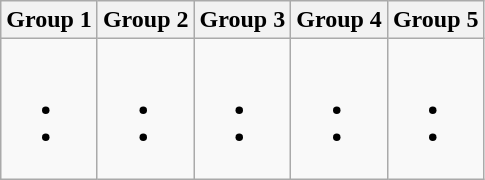<table class="wikitable" border="1">
<tr>
<th>Group 1</th>
<th>Group 2</th>
<th>Group 3</th>
<th>Group 4</th>
<th>Group 5</th>
</tr>
<tr>
<td><br><ul><li></li><li></li></ul></td>
<td><br><ul><li></li><li></li></ul></td>
<td><br><ul><li></li><li></li></ul></td>
<td><br><ul><li></li><li></li></ul></td>
<td><br><ul><li></li><li></li></ul></td>
</tr>
</table>
